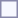<table style="border:1px solid #8888aa; background-color:#f7f8ff; padding:5px; font-size:95%; margin: 0px 12px 12px 0px;">
</table>
